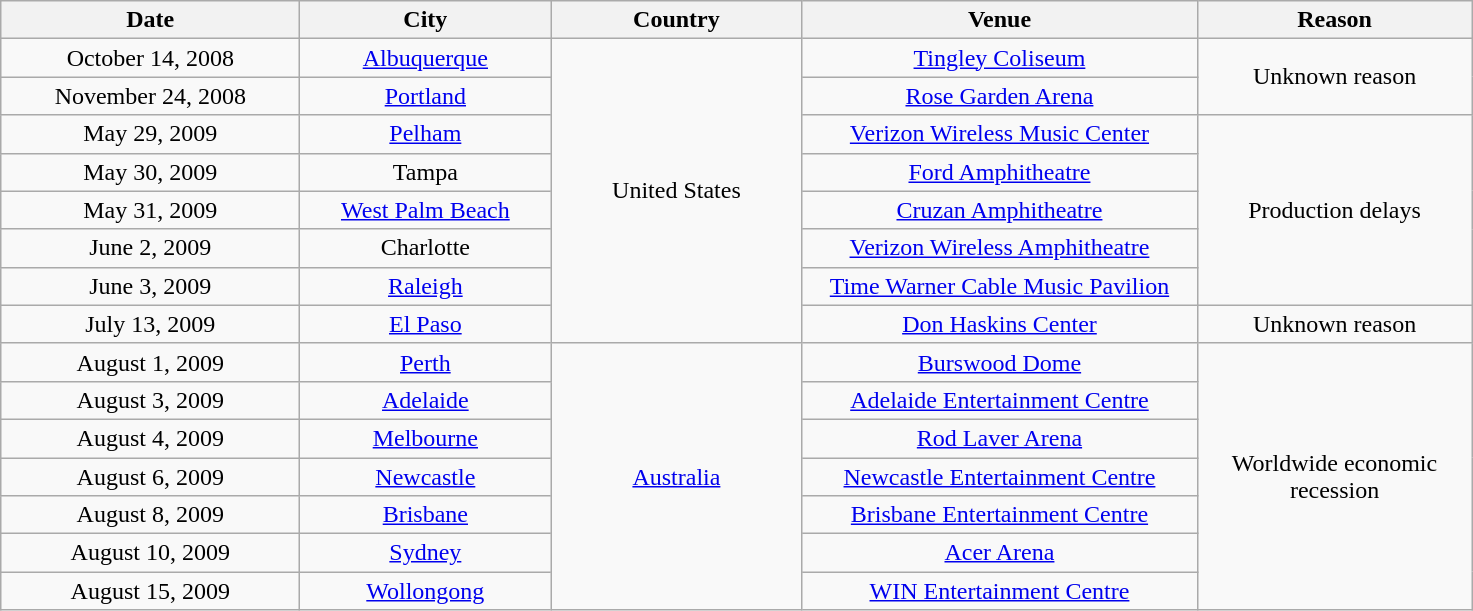<table class="wikitable plainrowheaders" style="text-align:center;">
<tr>
<th scope="col" style="width:12em;">Date</th>
<th scope="col" style="width:10em;">City</th>
<th scope="col" style="width:10em;">Country</th>
<th scope="col" style="width:16em;">Venue</th>
<th scope="col" style="width:11em;">Reason</th>
</tr>
<tr>
<td>October 14, 2008</td>
<td><a href='#'>Albuquerque</a></td>
<td rowspan="8">United States</td>
<td><a href='#'>Tingley Coliseum</a></td>
<td rowspan="2">Unknown reason</td>
</tr>
<tr>
<td>November 24, 2008</td>
<td><a href='#'>Portland</a></td>
<td><a href='#'>Rose Garden Arena</a></td>
</tr>
<tr>
<td>May 29, 2009</td>
<td><a href='#'>Pelham</a></td>
<td><a href='#'>Verizon Wireless Music Center</a></td>
<td rowspan="5">Production delays</td>
</tr>
<tr>
<td>May 30, 2009</td>
<td>Tampa</td>
<td><a href='#'>Ford Amphitheatre</a></td>
</tr>
<tr>
<td>May 31, 2009</td>
<td><a href='#'>West Palm Beach</a></td>
<td><a href='#'>Cruzan Amphitheatre</a></td>
</tr>
<tr>
<td>June 2, 2009</td>
<td>Charlotte</td>
<td><a href='#'>Verizon Wireless Amphitheatre</a></td>
</tr>
<tr>
<td>June 3, 2009</td>
<td><a href='#'>Raleigh</a></td>
<td><a href='#'>Time Warner Cable Music Pavilion</a></td>
</tr>
<tr>
<td>July 13, 2009</td>
<td><a href='#'>El Paso</a></td>
<td><a href='#'>Don Haskins Center</a></td>
<td>Unknown reason</td>
</tr>
<tr>
<td>August 1, 2009</td>
<td><a href='#'>Perth</a></td>
<td rowspan="7"><a href='#'>Australia</a></td>
<td><a href='#'>Burswood Dome</a></td>
<td rowspan="7">Worldwide economic recession</td>
</tr>
<tr>
<td>August 3, 2009</td>
<td><a href='#'>Adelaide</a></td>
<td><a href='#'>Adelaide Entertainment Centre</a></td>
</tr>
<tr>
<td>August 4, 2009</td>
<td><a href='#'>Melbourne</a></td>
<td><a href='#'>Rod Laver Arena</a></td>
</tr>
<tr>
<td>August 6, 2009</td>
<td><a href='#'>Newcastle</a></td>
<td><a href='#'>Newcastle Entertainment Centre</a></td>
</tr>
<tr>
<td>August 8, 2009</td>
<td><a href='#'>Brisbane</a></td>
<td><a href='#'>Brisbane Entertainment Centre</a></td>
</tr>
<tr>
<td>August 10, 2009</td>
<td><a href='#'>Sydney</a></td>
<td><a href='#'>Acer Arena</a></td>
</tr>
<tr>
<td>August 15, 2009</td>
<td><a href='#'>Wollongong</a></td>
<td><a href='#'>WIN Entertainment Centre</a></td>
</tr>
</table>
